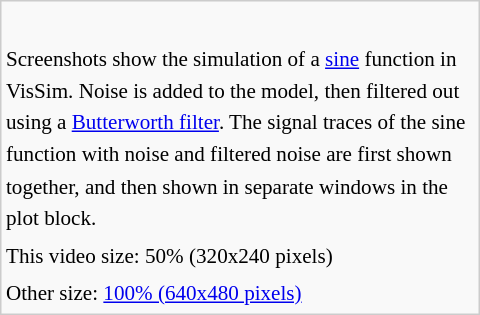<table style="width:320px; float:right; border:1px solid #ccc; background:#f9f9f9; font-size:88%; line-height:1.5em;">
<tr>
<td></td>
</tr>
<tr>
<td><br>Screenshots show the simulation of a <a href='#'>sine</a> function in VisSim. Noise is added to the model, then filtered out using a <a href='#'>Butterworth filter</a>. The signal traces of the sine function with noise and filtered noise are first shown together, and then shown in separate windows in the plot block.</td>
</tr>
<tr>
<td>This video size: 50% (320x240 pixels)</td>
</tr>
<tr>
<td>Other size: <a href='#'>100% (640x480 pixels)</a></td>
</tr>
</table>
